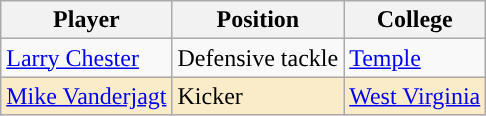<table class="wikitable">
<tr>
<th>Player</th>
<th>Position</th>
<th>College</th>
</tr>
<tr>
<td><a href='#'>Larry Chester</a></td>
<td>Defensive tackle</td>
<td><a href='#'>Temple</a></td>
</tr>
<tr style="background:#faecc8;">
<td><a href='#'>Mike Vanderjagt</a></td>
<td>Kicker</td>
<td><a href='#'>West Virginia</a></td>
</tr>
</table>
